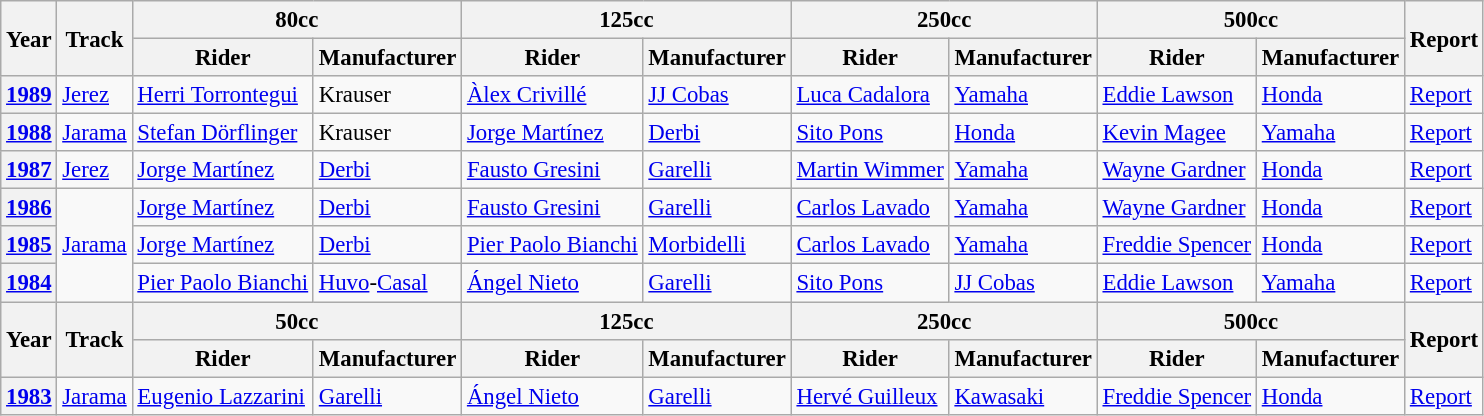<table class="wikitable" style="font-size: 95%;">
<tr>
<th rowspan=2>Year</th>
<th rowspan=2>Track</th>
<th colspan=2>80cc</th>
<th colspan=2>125cc</th>
<th colspan=2>250cc</th>
<th colspan=2>500cc</th>
<th rowspan=2>Report</th>
</tr>
<tr>
<th>Rider</th>
<th>Manufacturer</th>
<th>Rider</th>
<th>Manufacturer</th>
<th>Rider</th>
<th>Manufacturer</th>
<th>Rider</th>
<th>Manufacturer</th>
</tr>
<tr>
<th><a href='#'>1989</a></th>
<td><a href='#'>Jerez</a></td>
<td> <a href='#'>Herri Torrontegui</a></td>
<td>Krauser</td>
<td> <a href='#'>Àlex Crivillé</a></td>
<td><a href='#'>JJ Cobas</a></td>
<td> <a href='#'>Luca Cadalora</a></td>
<td><a href='#'>Yamaha</a></td>
<td> <a href='#'>Eddie Lawson</a></td>
<td><a href='#'>Honda</a></td>
<td><a href='#'>Report</a></td>
</tr>
<tr>
<th><a href='#'>1988</a></th>
<td><a href='#'>Jarama</a></td>
<td> <a href='#'>Stefan Dörflinger</a></td>
<td>Krauser</td>
<td> <a href='#'>Jorge Martínez</a></td>
<td><a href='#'>Derbi</a></td>
<td> <a href='#'>Sito Pons</a></td>
<td><a href='#'>Honda</a></td>
<td> <a href='#'>Kevin Magee</a></td>
<td><a href='#'>Yamaha</a></td>
<td><a href='#'>Report</a></td>
</tr>
<tr>
<th><a href='#'>1987</a></th>
<td><a href='#'>Jerez</a></td>
<td> <a href='#'>Jorge Martínez</a></td>
<td><a href='#'>Derbi</a></td>
<td> <a href='#'>Fausto Gresini</a></td>
<td><a href='#'>Garelli</a></td>
<td> <a href='#'>Martin Wimmer</a></td>
<td><a href='#'>Yamaha</a></td>
<td> <a href='#'>Wayne Gardner</a></td>
<td><a href='#'>Honda</a></td>
<td><a href='#'>Report</a></td>
</tr>
<tr>
<th><a href='#'>1986</a></th>
<td rowspan="3"><a href='#'>Jarama</a></td>
<td> <a href='#'>Jorge Martínez</a></td>
<td><a href='#'>Derbi</a></td>
<td> <a href='#'>Fausto Gresini</a></td>
<td><a href='#'>Garelli</a></td>
<td> <a href='#'>Carlos Lavado</a></td>
<td><a href='#'>Yamaha</a></td>
<td> <a href='#'>Wayne Gardner</a></td>
<td><a href='#'>Honda</a></td>
<td><a href='#'>Report</a></td>
</tr>
<tr>
<th><a href='#'>1985</a></th>
<td> <a href='#'>Jorge Martínez</a></td>
<td><a href='#'>Derbi</a></td>
<td> <a href='#'>Pier Paolo Bianchi</a></td>
<td><a href='#'>Morbidelli</a></td>
<td> <a href='#'>Carlos Lavado</a></td>
<td><a href='#'>Yamaha</a></td>
<td> <a href='#'>Freddie Spencer</a></td>
<td><a href='#'>Honda</a></td>
<td><a href='#'>Report</a></td>
</tr>
<tr>
<th><a href='#'>1984</a></th>
<td> <a href='#'>Pier Paolo Bianchi</a></td>
<td><a href='#'>Huvo</a>-<a href='#'>Casal</a></td>
<td> <a href='#'>Ángel Nieto</a></td>
<td><a href='#'>Garelli</a></td>
<td> <a href='#'>Sito Pons</a></td>
<td><a href='#'>JJ Cobas</a></td>
<td> <a href='#'>Eddie Lawson</a></td>
<td><a href='#'>Yamaha</a></td>
<td><a href='#'>Report</a></td>
</tr>
<tr>
<th rowspan=2>Year</th>
<th rowspan=2>Track</th>
<th colspan=2>50cc</th>
<th colspan=2>125cc</th>
<th colspan=2>250cc</th>
<th colspan=2>500cc</th>
<th rowspan=2>Report</th>
</tr>
<tr>
<th>Rider</th>
<th>Manufacturer</th>
<th>Rider</th>
<th>Manufacturer</th>
<th>Rider</th>
<th>Manufacturer</th>
<th>Rider</th>
<th>Manufacturer</th>
</tr>
<tr>
<th><a href='#'>1983</a></th>
<td><a href='#'>Jarama</a></td>
<td> <a href='#'>Eugenio Lazzarini</a></td>
<td><a href='#'>Garelli</a></td>
<td> <a href='#'>Ángel Nieto</a></td>
<td><a href='#'>Garelli</a></td>
<td> <a href='#'>Hervé Guilleux</a></td>
<td><a href='#'>Kawasaki</a></td>
<td> <a href='#'>Freddie Spencer</a></td>
<td><a href='#'>Honda</a></td>
<td><a href='#'>Report</a></td>
</tr>
</table>
